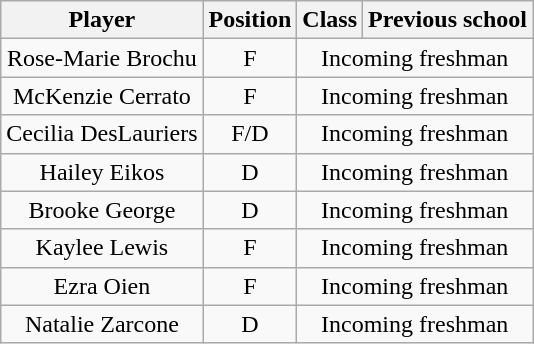<table class="wikitable">
<tr>
<th>Player</th>
<th>Position</th>
<th>Class</th>
<th>Previous school</th>
</tr>
<tr style="text-align:center;" bgcolor="">
<td>Rose-Marie Brochu</td>
<td>F</td>
<td colspan="2">Incoming freshman</td>
</tr>
<tr style="text-align:center;" bgcolor="">
<td>McKenzie Cerrato</td>
<td>F</td>
<td colspan="2">Incoming freshman</td>
</tr>
<tr style="text-align:center;" bgcolor="">
<td>Cecilia DesLauriers</td>
<td>F/D</td>
<td colspan="2">Incoming freshman</td>
</tr>
<tr style="text-align:center;" bgcolor="">
<td>Hailey Eikos</td>
<td>D</td>
<td colspan="2">Incoming freshman</td>
</tr>
<tr style="text-align:center;" bgcolor="">
<td>Brooke George</td>
<td>D</td>
<td colspan="2">Incoming freshman</td>
</tr>
<tr style="text-align:center;" bgcolor="">
<td>Kaylee Lewis</td>
<td>F</td>
<td colspan="2">Incoming freshman</td>
</tr>
<tr style="text-align:center;" bgcolor="">
<td>Ezra Oien</td>
<td>F</td>
<td colspan="2">Incoming freshman</td>
</tr>
<tr style="text-align:center;" bgcolor="">
<td>Natalie Zarcone</td>
<td>D</td>
<td colspan="2">Incoming freshman</td>
</tr>
</table>
